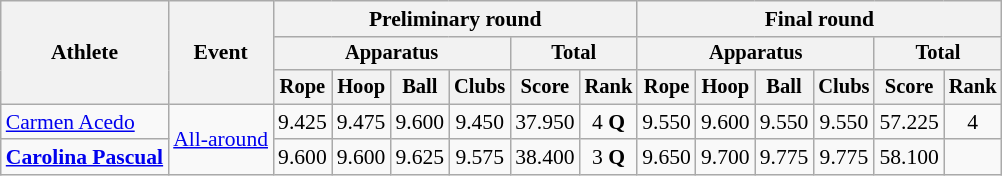<table class=wikitable style=font-size:90%;text-align:center>
<tr>
<th rowspan=3>Athlete</th>
<th rowspan=3>Event</th>
<th colspan=6>Preliminary round</th>
<th colspan=6>Final round</th>
</tr>
<tr style=font-size:95%>
<th colspan=4>Apparatus</th>
<th colspan=2>Total</th>
<th colspan=4>Apparatus</th>
<th colspan=2>Total</th>
</tr>
<tr style=font-size:95%>
<th>Rope</th>
<th>Hoop</th>
<th>Ball</th>
<th>Clubs</th>
<th>Score</th>
<th>Rank</th>
<th>Rope</th>
<th>Hoop</th>
<th>Ball</th>
<th>Clubs</th>
<th>Score</th>
<th>Rank</th>
</tr>
<tr>
<td align=left><a href='#'>Carmen Acedo</a></td>
<td align=left rowspan=2><a href='#'>All-around</a></td>
<td>9.425</td>
<td>9.475</td>
<td>9.600</td>
<td>9.450</td>
<td>37.950</td>
<td>4 <strong>Q</strong></td>
<td>9.550</td>
<td>9.600</td>
<td>9.550</td>
<td>9.550</td>
<td>57.225</td>
<td>4</td>
</tr>
<tr>
<td align=left><strong><a href='#'>Carolina Pascual</a></strong></td>
<td>9.600</td>
<td>9.600</td>
<td>9.625</td>
<td>9.575</td>
<td>38.400</td>
<td>3 <strong>Q</strong></td>
<td>9.650</td>
<td>9.700</td>
<td>9.775</td>
<td>9.775</td>
<td>58.100</td>
<td></td>
</tr>
</table>
